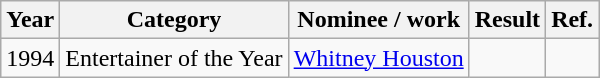<table class="wikitable">
<tr>
<th>Year</th>
<th>Category</th>
<th>Nominee / work</th>
<th>Result</th>
<th>Ref.</th>
</tr>
<tr>
<td>1994</td>
<td>Entertainer of the Year</td>
<td><a href='#'>Whitney Houston</a></td>
<td></td>
<td align="center"></td>
</tr>
</table>
